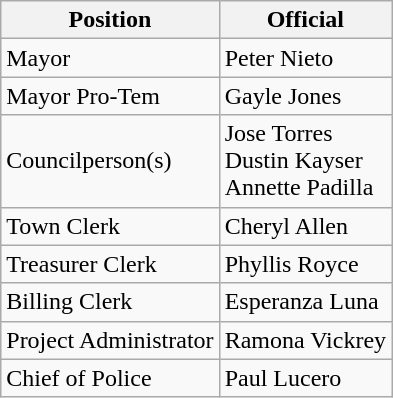<table class="wikitable">
<tr>
<th>Position</th>
<th>Official</th>
</tr>
<tr>
<td>Mayor</td>
<td>Peter Nieto</td>
</tr>
<tr>
<td>Mayor Pro-Tem</td>
<td>Gayle Jones</td>
</tr>
<tr>
<td>Councilperson(s)</td>
<td>Jose Torres<br>Dustin Kayser<br>Annette Padilla</td>
</tr>
<tr>
<td>Town Clerk</td>
<td>Cheryl Allen</td>
</tr>
<tr>
<td>Treasurer Clerk</td>
<td>Phyllis Royce</td>
</tr>
<tr>
<td>Billing Clerk</td>
<td>Esperanza Luna</td>
</tr>
<tr>
<td>Project Administrator</td>
<td>Ramona Vickrey</td>
</tr>
<tr>
<td>Chief of Police</td>
<td>Paul Lucero</td>
</tr>
</table>
